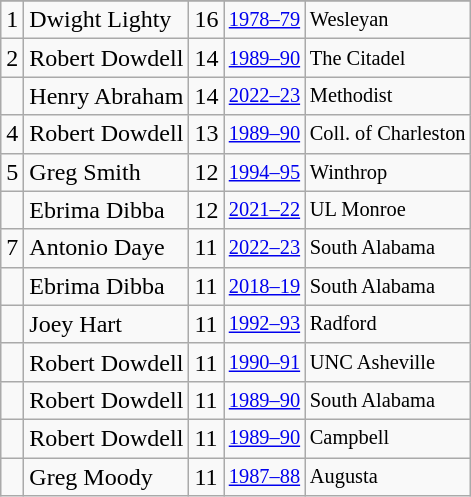<table class="wikitable">
<tr>
</tr>
<tr>
<td>1</td>
<td>Dwight Lighty</td>
<td>16</td>
<td style="font-size:85%;"><a href='#'>1978–79</a></td>
<td style="font-size:85%;">Wesleyan</td>
</tr>
<tr>
<td>2</td>
<td>Robert Dowdell</td>
<td>14</td>
<td style="font-size:85%;"><a href='#'>1989–90</a></td>
<td style="font-size:85%;">The Citadel</td>
</tr>
<tr>
<td></td>
<td>Henry Abraham</td>
<td>14</td>
<td style="font-size:85%;"><a href='#'>2022–23</a></td>
<td style="font-size:85%;">Methodist</td>
</tr>
<tr>
<td>4</td>
<td>Robert Dowdell</td>
<td>13</td>
<td style="font-size:85%;"><a href='#'>1989–90</a></td>
<td style="font-size:85%;">Coll. of Charleston</td>
</tr>
<tr>
<td>5</td>
<td>Greg Smith</td>
<td>12</td>
<td style="font-size:85%;"><a href='#'>1994–95</a></td>
<td style="font-size:85%;">Winthrop</td>
</tr>
<tr>
<td></td>
<td>Ebrima Dibba</td>
<td>12</td>
<td style="font-size:85%;"><a href='#'>2021–22</a></td>
<td style="font-size:85%;">UL Monroe</td>
</tr>
<tr>
<td>7</td>
<td>Antonio Daye</td>
<td>11</td>
<td style="font-size:85%;"><a href='#'>2022–23</a></td>
<td style="font-size:85%;">South Alabama</td>
</tr>
<tr>
<td></td>
<td>Ebrima Dibba</td>
<td>11</td>
<td style="font-size:85%;"><a href='#'>2018–19</a></td>
<td style="font-size:85%;">South Alabama</td>
</tr>
<tr>
<td></td>
<td>Joey Hart</td>
<td>11</td>
<td style="font-size:85%;"><a href='#'>1992–93</a></td>
<td style="font-size:85%;">Radford</td>
</tr>
<tr>
<td></td>
<td>Robert Dowdell</td>
<td>11</td>
<td style="font-size:85%;"><a href='#'>1990–91</a></td>
<td style="font-size:85%;">UNC Asheville</td>
</tr>
<tr>
<td></td>
<td>Robert Dowdell</td>
<td>11</td>
<td style="font-size:85%;"><a href='#'>1989–90</a></td>
<td style="font-size:85%;">South Alabama</td>
</tr>
<tr>
<td></td>
<td>Robert Dowdell</td>
<td>11</td>
<td style="font-size:85%;"><a href='#'>1989–90</a></td>
<td style="font-size:85%;">Campbell</td>
</tr>
<tr>
<td></td>
<td>Greg Moody</td>
<td>11</td>
<td style="font-size:85%;"><a href='#'>1987–88</a></td>
<td style="font-size:85%;">Augusta</td>
</tr>
</table>
